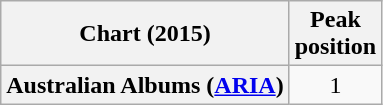<table class="wikitable sortable plainrowheaders" style="text-align:center">
<tr>
<th scope="col">Chart (2015)</th>
<th scope="col">Peak<br>position</th>
</tr>
<tr>
<th scope="row">Australian Albums (<a href='#'>ARIA</a>)</th>
<td>1</td>
</tr>
</table>
